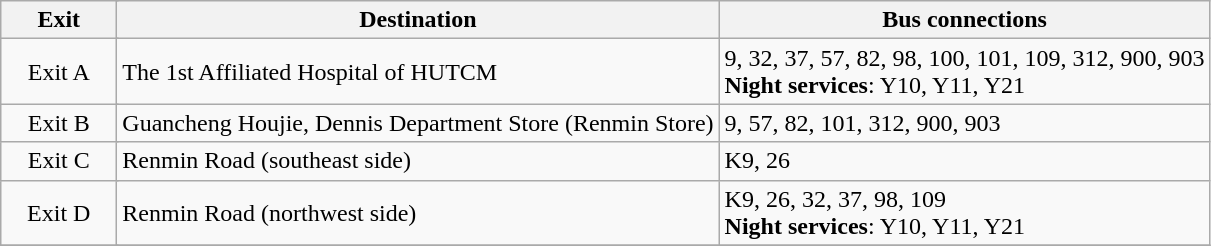<table class=wikitable>
<tr>
<th style="width:70px" colspan=3>Exit</th>
<th>Destination</th>
<th>Bus connections</th>
</tr>
<tr>
<td align=center colspan=3>Exit A</td>
<td>The 1st Affiliated Hospital of HUTCM</td>
<td>9, 32, 37, 57, 82, 98, 100, 101, 109, 312, 900, 903 <br><strong>Night services</strong>: Y10, Y11, Y21</td>
</tr>
<tr>
<td align=center colspan=3>Exit B</td>
<td>Guancheng Houjie, Dennis Department Store (Renmin Store)</td>
<td>9, 57, 82, 101, 312, 900, 903</td>
</tr>
<tr>
<td align=center colspan=3>Exit C</td>
<td>Renmin Road (southeast side)</td>
<td>K9, 26</td>
</tr>
<tr>
<td align=center colspan=3>Exit D</td>
<td>Renmin Road (northwest side)</td>
<td>K9, 26, 32, 37, 98, 109<br><strong>Night services</strong>: Y10, Y11, Y21</td>
</tr>
<tr>
</tr>
</table>
